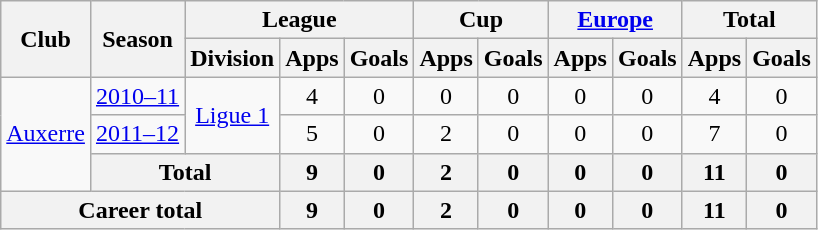<table class="wikitable" style="text-align:center">
<tr>
<th rowspan="2">Club</th>
<th rowspan="2">Season</th>
<th colspan="3">League</th>
<th colspan="2">Cup</th>
<th colspan="2"><a href='#'>Europe</a></th>
<th colspan="2">Total</th>
</tr>
<tr>
<th>Division</th>
<th>Apps</th>
<th>Goals</th>
<th>Apps</th>
<th>Goals</th>
<th>Apps</th>
<th>Goals</th>
<th>Apps</th>
<th>Goals</th>
</tr>
<tr>
<td rowspan="3"><a href='#'>Auxerre</a></td>
<td><a href='#'>2010–11</a></td>
<td rowspan="2"><a href='#'>Ligue 1</a></td>
<td>4</td>
<td>0</td>
<td>0</td>
<td>0</td>
<td>0</td>
<td>0</td>
<td>4</td>
<td>0</td>
</tr>
<tr>
<td><a href='#'>2011–12</a></td>
<td>5</td>
<td>0</td>
<td>2</td>
<td>0</td>
<td>0</td>
<td>0</td>
<td>7</td>
<td>0</td>
</tr>
<tr>
<th colspan="2">Total</th>
<th>9</th>
<th>0</th>
<th>2</th>
<th>0</th>
<th>0</th>
<th>0</th>
<th>11</th>
<th>0</th>
</tr>
<tr>
<th colspan="3">Career total</th>
<th>9</th>
<th>0</th>
<th>2</th>
<th>0</th>
<th>0</th>
<th>0</th>
<th>11</th>
<th>0</th>
</tr>
</table>
